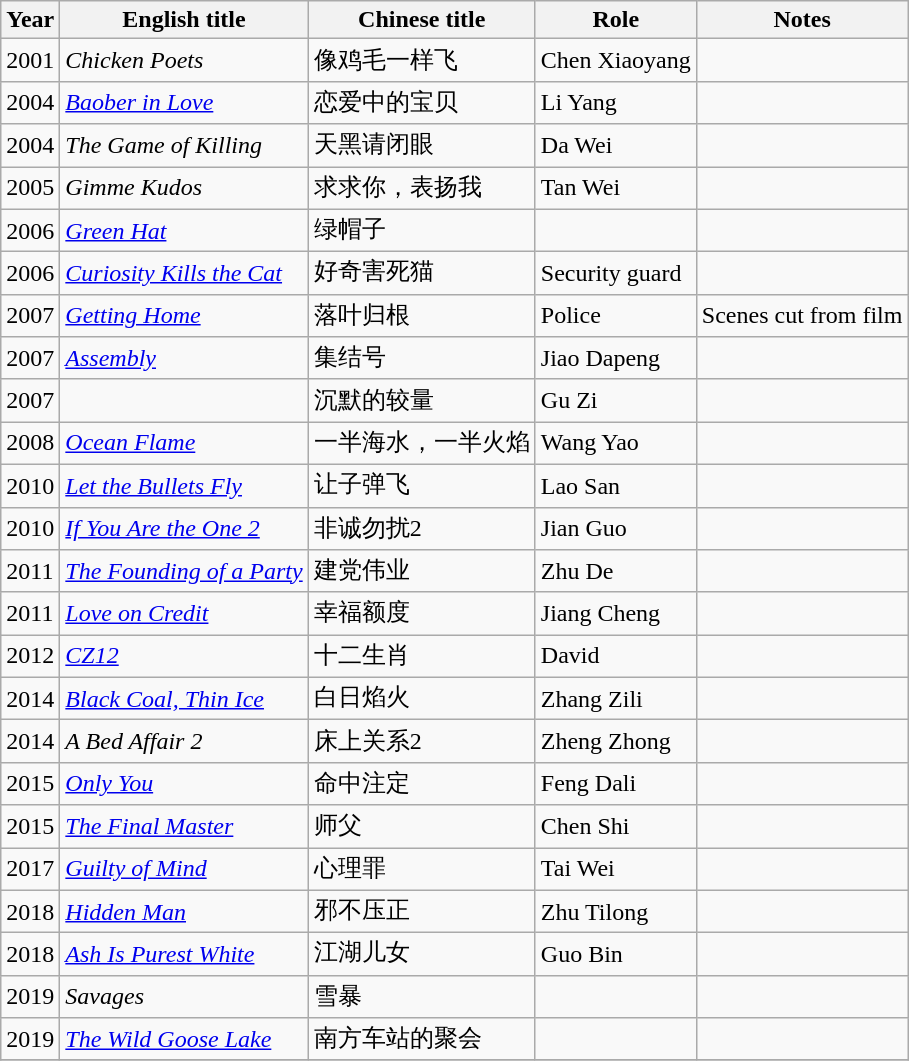<table class="wikitable sortable">
<tr>
<th>Year</th>
<th>English title</th>
<th>Chinese title</th>
<th>Role</th>
<th class="unsortable">Notes</th>
</tr>
<tr>
<td>2001</td>
<td><em>Chicken Poets</em></td>
<td>像鸡毛一样飞</td>
<td>Chen Xiaoyang</td>
<td></td>
</tr>
<tr>
<td>2004</td>
<td><em><a href='#'>Baober in Love</a></em></td>
<td>恋爱中的宝贝</td>
<td>Li Yang</td>
<td></td>
</tr>
<tr>
<td>2004</td>
<td><em>The Game of Killing</em></td>
<td>天黑请闭眼</td>
<td>Da Wei</td>
<td></td>
</tr>
<tr>
<td>2005</td>
<td><em>Gimme Kudos</em></td>
<td>求求你，表扬我</td>
<td>Tan Wei</td>
<td></td>
</tr>
<tr>
<td>2006</td>
<td><em><a href='#'>Green Hat</a></em></td>
<td>绿帽子</td>
<td></td>
<td></td>
</tr>
<tr>
<td>2006</td>
<td><em><a href='#'>Curiosity Kills the Cat</a></em></td>
<td>好奇害死猫</td>
<td>Security guard</td>
<td></td>
</tr>
<tr>
<td>2007</td>
<td><em><a href='#'>Getting Home</a></em></td>
<td>落叶归根</td>
<td>Police</td>
<td>Scenes cut from film</td>
</tr>
<tr>
<td>2007</td>
<td><em><a href='#'>Assembly</a></em></td>
<td>集结号</td>
<td>Jiao Dapeng</td>
<td></td>
</tr>
<tr>
<td>2007</td>
<td></td>
<td>沉默的较量</td>
<td>Gu Zi</td>
<td></td>
</tr>
<tr>
<td>2008</td>
<td><em><a href='#'>Ocean Flame</a></em></td>
<td>一半海水，一半火焰</td>
<td>Wang Yao</td>
<td></td>
</tr>
<tr>
<td>2010</td>
<td><em><a href='#'>Let the Bullets Fly</a></em></td>
<td>让子弹飞</td>
<td>Lao San</td>
<td></td>
</tr>
<tr>
<td>2010</td>
<td><em><a href='#'>If You Are the One 2</a></em></td>
<td>非诚勿扰2</td>
<td>Jian Guo</td>
<td></td>
</tr>
<tr>
<td>2011</td>
<td><em><a href='#'>The Founding of a Party</a></em></td>
<td>建党伟业</td>
<td>Zhu De</td>
<td></td>
</tr>
<tr>
<td>2011</td>
<td><em><a href='#'>Love on Credit</a></em></td>
<td>幸福额度</td>
<td>Jiang Cheng</td>
<td></td>
</tr>
<tr>
<td>2012</td>
<td><em><a href='#'>CZ12</a></em></td>
<td>十二生肖</td>
<td>David</td>
<td></td>
</tr>
<tr>
<td>2014</td>
<td><em><a href='#'>Black Coal, Thin Ice</a></em></td>
<td>白日焰火</td>
<td>Zhang Zili</td>
<td></td>
</tr>
<tr>
<td>2014</td>
<td><em>A Bed Affair 2</em></td>
<td>床上关系2</td>
<td>Zheng Zhong</td>
<td></td>
</tr>
<tr>
<td>2015</td>
<td><em><a href='#'>Only You</a></em></td>
<td>命中注定</td>
<td>Feng Dali</td>
<td></td>
</tr>
<tr>
<td>2015</td>
<td><em><a href='#'>The Final Master</a></em></td>
<td>师父</td>
<td>Chen Shi</td>
<td></td>
</tr>
<tr>
<td>2017</td>
<td><em><a href='#'>Guilty of Mind</a></em></td>
<td>心理罪</td>
<td>Tai Wei</td>
<td></td>
</tr>
<tr>
<td>2018</td>
<td><em><a href='#'>Hidden Man</a></em></td>
<td>邪不压正</td>
<td>Zhu Tilong</td>
<td></td>
</tr>
<tr>
<td>2018</td>
<td><em><a href='#'>Ash Is Purest White</a></em></td>
<td>江湖儿女</td>
<td>Guo Bin</td>
<td></td>
</tr>
<tr>
<td>2019</td>
<td><em>Savages</em></td>
<td>雪暴</td>
<td></td>
<td></td>
</tr>
<tr>
<td>2019</td>
<td><em><a href='#'>The Wild Goose Lake</a></em></td>
<td>南方车站的聚会</td>
<td></td>
<td></td>
</tr>
<tr>
</tr>
</table>
